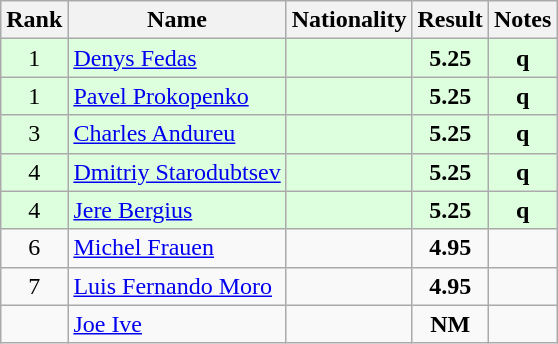<table class="wikitable sortable" style="text-align:center">
<tr>
<th>Rank</th>
<th>Name</th>
<th>Nationality</th>
<th>Result</th>
<th>Notes</th>
</tr>
<tr bgcolor=ddffdd>
<td>1</td>
<td align=left><a href='#'>Denys Fedas</a></td>
<td align=left></td>
<td><strong>5.25</strong></td>
<td><strong>q</strong></td>
</tr>
<tr bgcolor=ddffdd>
<td>1</td>
<td align=left><a href='#'>Pavel Prokopenko</a></td>
<td align=left></td>
<td><strong>5.25</strong></td>
<td><strong>q</strong></td>
</tr>
<tr bgcolor=ddffdd>
<td>3</td>
<td align=left><a href='#'>Charles Andureu</a></td>
<td align=left></td>
<td><strong>5.25</strong></td>
<td><strong>q</strong></td>
</tr>
<tr bgcolor=ddffdd>
<td>4</td>
<td align=left><a href='#'>Dmitriy Starodubtsev</a></td>
<td align=left></td>
<td><strong>5.25</strong></td>
<td><strong>q</strong></td>
</tr>
<tr bgcolor=ddffdd>
<td>4</td>
<td align=left><a href='#'>Jere Bergius</a></td>
<td align=left></td>
<td><strong>5.25</strong></td>
<td><strong>q</strong></td>
</tr>
<tr>
<td>6</td>
<td align=left><a href='#'>Michel Frauen</a></td>
<td align=left></td>
<td><strong>4.95</strong></td>
<td></td>
</tr>
<tr>
<td>7</td>
<td align=left><a href='#'>Luis Fernando Moro</a></td>
<td align=left></td>
<td><strong>4.95</strong></td>
<td></td>
</tr>
<tr>
<td></td>
<td align=left><a href='#'>Joe Ive</a></td>
<td align=left></td>
<td><strong>NM</strong></td>
<td></td>
</tr>
</table>
